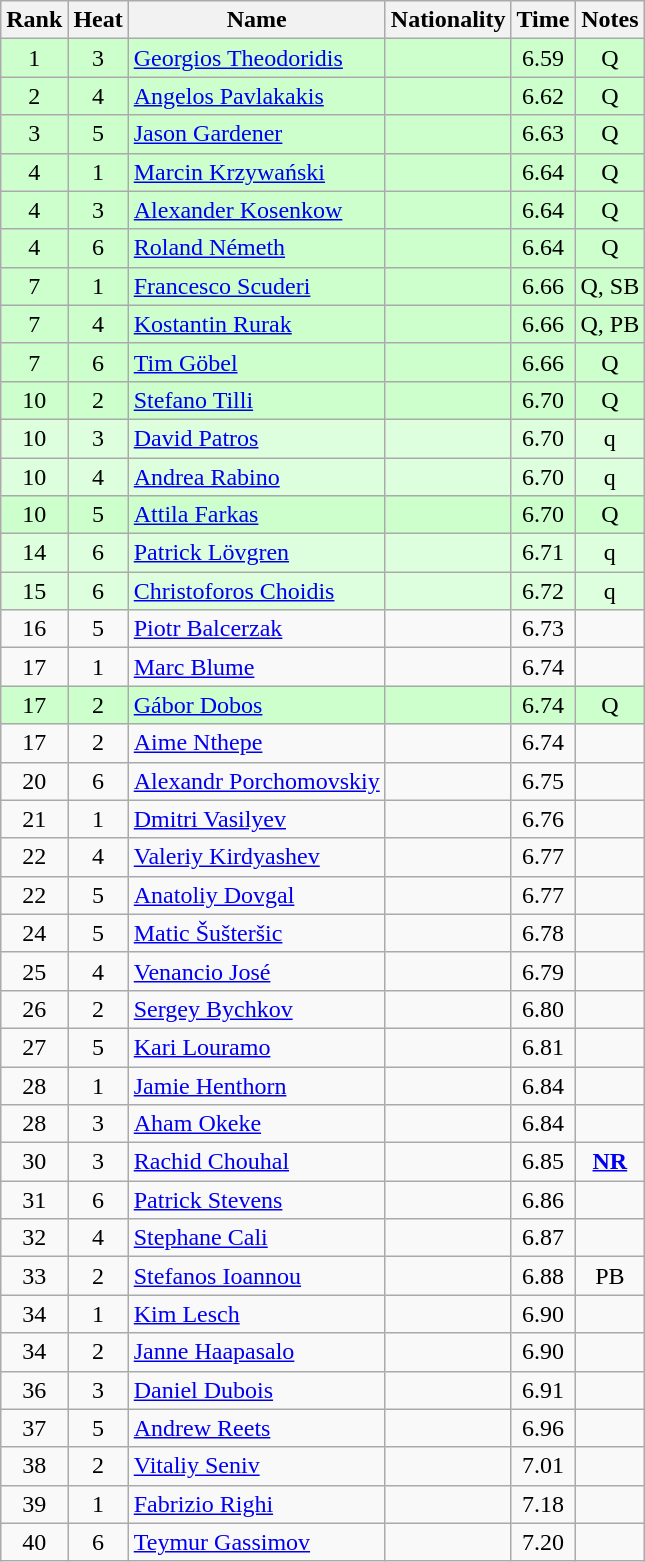<table class="wikitable sortable" style="text-align:center">
<tr>
<th>Rank</th>
<th>Heat</th>
<th>Name</th>
<th>Nationality</th>
<th>Time</th>
<th>Notes</th>
</tr>
<tr bgcolor=ccffcc>
<td>1</td>
<td>3</td>
<td align="left"><a href='#'>Georgios Theodoridis</a></td>
<td align=left></td>
<td>6.59</td>
<td>Q</td>
</tr>
<tr bgcolor=ccffcc>
<td>2</td>
<td>4</td>
<td align="left"><a href='#'>Angelos Pavlakakis</a></td>
<td align=left></td>
<td>6.62</td>
<td>Q</td>
</tr>
<tr bgcolor=ccffcc>
<td>3</td>
<td>5</td>
<td align="left"><a href='#'>Jason Gardener</a></td>
<td align=left></td>
<td>6.63</td>
<td>Q</td>
</tr>
<tr bgcolor=ccffcc>
<td>4</td>
<td>1</td>
<td align="left"><a href='#'>Marcin Krzywański</a></td>
<td align=left></td>
<td>6.64</td>
<td>Q</td>
</tr>
<tr bgcolor=ccffcc>
<td>4</td>
<td>3</td>
<td align="left"><a href='#'>Alexander Kosenkow</a></td>
<td align=left></td>
<td>6.64</td>
<td>Q</td>
</tr>
<tr bgcolor=ccffcc>
<td>4</td>
<td>6</td>
<td align="left"><a href='#'>Roland Németh</a></td>
<td align=left></td>
<td>6.64</td>
<td>Q</td>
</tr>
<tr bgcolor=ccffcc>
<td>7</td>
<td>1</td>
<td align="left"><a href='#'>Francesco Scuderi</a></td>
<td align=left></td>
<td>6.66</td>
<td>Q, SB</td>
</tr>
<tr bgcolor=ccffcc>
<td>7</td>
<td>4</td>
<td align="left"><a href='#'>Kostantin Rurak</a></td>
<td align=left></td>
<td>6.66</td>
<td>Q, PB</td>
</tr>
<tr bgcolor=ccffcc>
<td>7</td>
<td>6</td>
<td align="left"><a href='#'>Tim Göbel</a></td>
<td align=left></td>
<td>6.66</td>
<td>Q</td>
</tr>
<tr bgcolor=ccffcc>
<td>10</td>
<td>2</td>
<td align="left"><a href='#'>Stefano Tilli</a></td>
<td align=left></td>
<td>6.70</td>
<td>Q</td>
</tr>
<tr bgcolor=ddffdd>
<td>10</td>
<td>3</td>
<td align="left"><a href='#'>David Patros</a></td>
<td align=left></td>
<td>6.70</td>
<td>q</td>
</tr>
<tr bgcolor=ddffdd>
<td>10</td>
<td>4</td>
<td align="left"><a href='#'>Andrea Rabino</a></td>
<td align=left></td>
<td>6.70</td>
<td>q</td>
</tr>
<tr bgcolor=ccffcc>
<td>10</td>
<td>5</td>
<td align="left"><a href='#'>Attila Farkas</a></td>
<td align=left></td>
<td>6.70</td>
<td>Q</td>
</tr>
<tr bgcolor=ddffdd>
<td>14</td>
<td>6</td>
<td align="left"><a href='#'>Patrick Lövgren</a></td>
<td align=left></td>
<td>6.71</td>
<td>q</td>
</tr>
<tr bgcolor=ddffdd>
<td>15</td>
<td>6</td>
<td align="left"><a href='#'>Christoforos Choidis</a></td>
<td align=left></td>
<td>6.72</td>
<td>q</td>
</tr>
<tr>
<td>16</td>
<td>5</td>
<td align="left"><a href='#'>Piotr Balcerzak</a></td>
<td align=left></td>
<td>6.73</td>
<td></td>
</tr>
<tr>
<td>17</td>
<td>1</td>
<td align="left"><a href='#'>Marc Blume</a></td>
<td align=left></td>
<td>6.74</td>
<td></td>
</tr>
<tr bgcolor=ccffcc>
<td>17</td>
<td>2</td>
<td align="left"><a href='#'>Gábor Dobos</a></td>
<td align=left></td>
<td>6.74</td>
<td>Q</td>
</tr>
<tr>
<td>17</td>
<td>2</td>
<td align="left"><a href='#'>Aime Nthepe</a></td>
<td align=left></td>
<td>6.74</td>
<td></td>
</tr>
<tr>
<td>20</td>
<td>6</td>
<td align="left"><a href='#'>Alexandr Porchomovskiy</a></td>
<td align=left></td>
<td>6.75</td>
<td></td>
</tr>
<tr>
<td>21</td>
<td>1</td>
<td align="left"><a href='#'>Dmitri Vasilyev</a></td>
<td align=left></td>
<td>6.76</td>
<td></td>
</tr>
<tr>
<td>22</td>
<td>4</td>
<td align="left"><a href='#'>Valeriy Kirdyashev</a></td>
<td align=left></td>
<td>6.77</td>
<td></td>
</tr>
<tr>
<td>22</td>
<td>5</td>
<td align="left"><a href='#'>Anatoliy Dovgal</a></td>
<td align=left></td>
<td>6.77</td>
<td></td>
</tr>
<tr>
<td>24</td>
<td>5</td>
<td align="left"><a href='#'>Matic Šušteršic</a></td>
<td align=left></td>
<td>6.78</td>
<td></td>
</tr>
<tr>
<td>25</td>
<td>4</td>
<td align="left"><a href='#'>Venancio José</a></td>
<td align=left></td>
<td>6.79</td>
<td></td>
</tr>
<tr>
<td>26</td>
<td>2</td>
<td align="left"><a href='#'>Sergey Bychkov</a></td>
<td align=left></td>
<td>6.80</td>
<td></td>
</tr>
<tr>
<td>27</td>
<td>5</td>
<td align="left"><a href='#'>Kari Louramo</a></td>
<td align=left></td>
<td>6.81</td>
<td></td>
</tr>
<tr>
<td>28</td>
<td>1</td>
<td align="left"><a href='#'>Jamie Henthorn</a></td>
<td align=left></td>
<td>6.84</td>
<td></td>
</tr>
<tr>
<td>28</td>
<td>3</td>
<td align="left"><a href='#'>Aham Okeke</a></td>
<td align=left></td>
<td>6.84</td>
<td></td>
</tr>
<tr>
<td>30</td>
<td>3</td>
<td align="left"><a href='#'>Rachid Chouhal</a></td>
<td align=left></td>
<td>6.85</td>
<td><strong><a href='#'>NR</a></strong></td>
</tr>
<tr>
<td>31</td>
<td>6</td>
<td align="left"><a href='#'>Patrick Stevens</a></td>
<td align=left></td>
<td>6.86</td>
<td></td>
</tr>
<tr>
<td>32</td>
<td>4</td>
<td align="left"><a href='#'>Stephane Cali</a></td>
<td align=left></td>
<td>6.87</td>
<td></td>
</tr>
<tr>
<td>33</td>
<td>2</td>
<td align="left"><a href='#'>Stefanos Ioannou</a></td>
<td align=left></td>
<td>6.88</td>
<td>PB</td>
</tr>
<tr>
<td>34</td>
<td>1</td>
<td align="left"><a href='#'>Kim Lesch</a></td>
<td align=left></td>
<td>6.90</td>
<td></td>
</tr>
<tr>
<td>34</td>
<td>2</td>
<td align="left"><a href='#'>Janne Haapasalo</a></td>
<td align=left></td>
<td>6.90</td>
<td></td>
</tr>
<tr>
<td>36</td>
<td>3</td>
<td align="left"><a href='#'>Daniel Dubois</a></td>
<td align=left></td>
<td>6.91</td>
<td></td>
</tr>
<tr>
<td>37</td>
<td>5</td>
<td align="left"><a href='#'>Andrew Reets</a></td>
<td align=left></td>
<td>6.96</td>
<td></td>
</tr>
<tr>
<td>38</td>
<td>2</td>
<td align="left"><a href='#'>Vitaliy Seniv</a></td>
<td align=left></td>
<td>7.01</td>
<td></td>
</tr>
<tr>
<td>39</td>
<td>1</td>
<td align="left"><a href='#'>Fabrizio Righi</a></td>
<td align=left></td>
<td>7.18</td>
<td></td>
</tr>
<tr>
<td>40</td>
<td>6</td>
<td align="left"><a href='#'>Teymur Gassimov</a></td>
<td align=left></td>
<td>7.20</td>
<td></td>
</tr>
</table>
